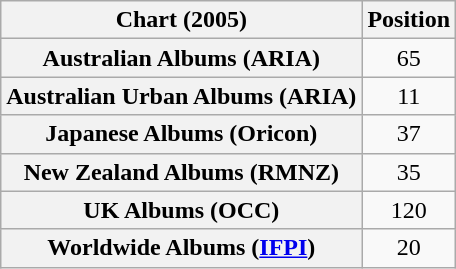<table class="wikitable sortable plainrowheaders" style="text-align:center">
<tr>
<th scope="col">Chart (2005)</th>
<th scope="col">Position</th>
</tr>
<tr>
<th scope="row">Australian Albums (ARIA)</th>
<td>65</td>
</tr>
<tr>
<th scope="row">Australian Urban Albums (ARIA)</th>
<td>11</td>
</tr>
<tr>
<th scope="row">Japanese Albums (Oricon)</th>
<td>37</td>
</tr>
<tr>
<th scope="row">New Zealand Albums (RMNZ)</th>
<td>35</td>
</tr>
<tr>
<th scope="row">UK Albums (OCC)</th>
<td>120</td>
</tr>
<tr>
<th scope="row">Worldwide Albums (<a href='#'>IFPI</a>)</th>
<td>20</td>
</tr>
</table>
